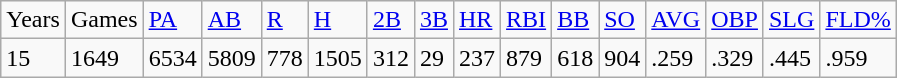<table class="wikitable">
<tr>
<td>Years</td>
<td>Games</td>
<td><a href='#'>PA</a></td>
<td><a href='#'>AB</a></td>
<td><a href='#'>R</a></td>
<td><a href='#'>H</a></td>
<td><a href='#'>2B</a></td>
<td><a href='#'>3B</a></td>
<td><a href='#'>HR</a></td>
<td><a href='#'>RBI</a></td>
<td><a href='#'>BB</a></td>
<td><a href='#'>SO</a></td>
<td><a href='#'>AVG</a></td>
<td><a href='#'>OBP</a></td>
<td><a href='#'>SLG</a></td>
<td><a href='#'>FLD%</a></td>
</tr>
<tr>
<td>15</td>
<td>1649</td>
<td>6534</td>
<td>5809</td>
<td>778</td>
<td>1505</td>
<td>312</td>
<td>29</td>
<td>237</td>
<td>879</td>
<td>618</td>
<td>904</td>
<td>.259</td>
<td>.329</td>
<td>.445</td>
<td>.959</td>
</tr>
</table>
